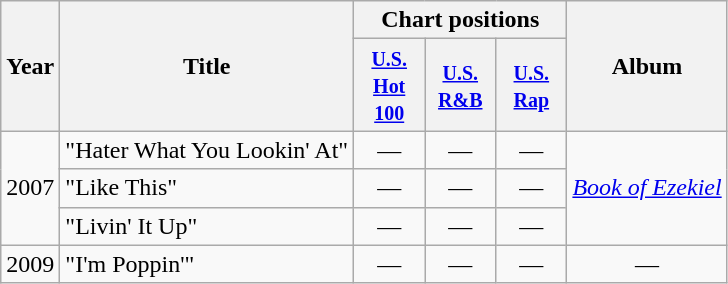<table class="wikitable">
<tr>
<th rowspan="2">Year</th>
<th rowspan="2">Title</th>
<th colspan="3">Chart positions</th>
<th rowspan="2">Album</th>
</tr>
<tr>
<th style="text-align:center; width:40px;"><small><a href='#'>U.S. Hot 100</a></small></th>
<th style="text-align:center; width:40px;"><small><a href='#'>U.S. R&B</a></small></th>
<th style="text-align:center; width:40px;"><small><a href='#'>U.S. Rap</a></small></th>
</tr>
<tr>
<td style="text-align:center;" rowspan="3">2007</td>
<td align="left">"Hater What You Lookin' At"</td>
<td style="text-align:center;">—</td>
<td style="text-align:center;">—</td>
<td style="text-align:center;">—</td>
<td style="text-align:left;" rowspan="3"><em><a href='#'>Book of Ezekiel</a></em></td>
</tr>
<tr>
<td align="left">"Like This"</td>
<td style="text-align:center;">—</td>
<td style="text-align:center;">—</td>
<td style="text-align:center;">—</td>
</tr>
<tr>
<td align="left">"Livin' It Up"</td>
<td style="text-align:center;">—</td>
<td style="text-align:center;">—</td>
<td style="text-align:center;">—</td>
</tr>
<tr>
<td style="text-align:center;">2009</td>
<td align="left">"I'm Poppin'"</td>
<td style="text-align:center;">—</td>
<td style="text-align:center;">—</td>
<td style="text-align:center;">—</td>
<td style="text-align:center;">—</td>
</tr>
</table>
